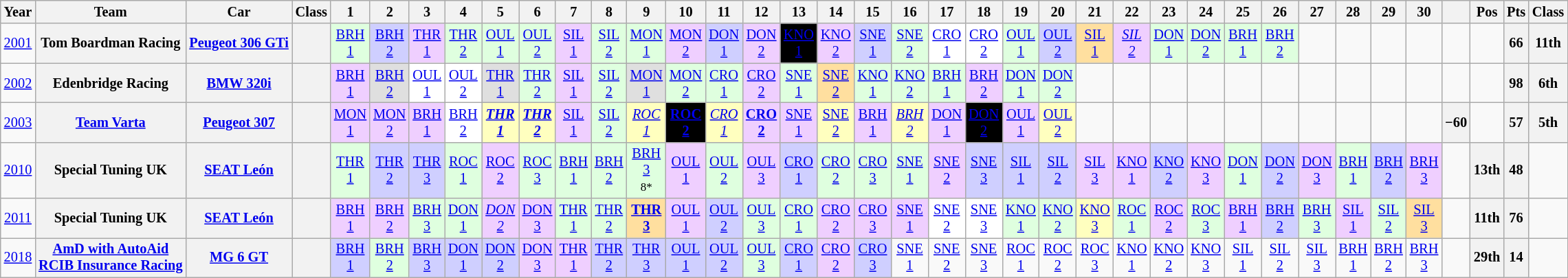<table class="wikitable" style="text-align:center; font-size:85%">
<tr>
<th>Year</th>
<th>Team</th>
<th>Car</th>
<th>Class</th>
<th>1</th>
<th>2</th>
<th>3</th>
<th>4</th>
<th>5</th>
<th>6</th>
<th>7</th>
<th>8</th>
<th>9</th>
<th>10</th>
<th>11</th>
<th>12</th>
<th>13</th>
<th>14</th>
<th>15</th>
<th>16</th>
<th>17</th>
<th>18</th>
<th>19</th>
<th>20</th>
<th>21</th>
<th>22</th>
<th>23</th>
<th>24</th>
<th>25</th>
<th>26</th>
<th>27</th>
<th>28</th>
<th>29</th>
<th>30</th>
<th></th>
<th>Pos</th>
<th>Pts</th>
<th>Class</th>
</tr>
<tr>
<td><a href='#'>2001</a></td>
<th nowrap>Tom Boardman Racing</th>
<th nowrap><a href='#'>Peugeot 306 GTi</a></th>
<th><span></span></th>
<td style="background:#DFFFDF;"><a href='#'>BRH<br>1</a><br></td>
<td style="background:#CFCFFF;"><a href='#'>BRH<br>2</a><br></td>
<td style="background:#EFCFFF;"><a href='#'>THR<br>1</a><br></td>
<td style="background:#DFFFDF;"><a href='#'>THR<br>2</a><br></td>
<td style="background:#DFFFDF;"><a href='#'>OUL<br>1</a><br></td>
<td style="background:#DFFFDF;"><a href='#'>OUL<br>2</a><br></td>
<td style="background:#EFCFFF;"><a href='#'>SIL<br>1</a><br></td>
<td style="background:#DFFFDF;"><a href='#'>SIL<br>2</a><br></td>
<td style="background:#DFFFDF;"><a href='#'>MON<br>1</a><br></td>
<td style="background:#EFCFFF;"><a href='#'>MON<br>2</a><br></td>
<td style="background:#CFCFFF;"><a href='#'>DON<br>1</a><br></td>
<td style="background:#EFCFFF;"><a href='#'>DON<br>2</a><br></td>
<td style="background:#000000; color:white"><a href='#'><span>KNO<br>1</span></a><br></td>
<td style="background:#EFCFFF;"><a href='#'>KNO<br>2</a><br></td>
<td style="background:#CFCFFF;"><a href='#'>SNE<br>1</a><br></td>
<td style="background:#DFFFDF;"><a href='#'>SNE<br>2</a><br></td>
<td style="background:#FFFFFF;"><a href='#'>CRO<br>1</a><br></td>
<td style="background:#FFFFFF;"><a href='#'>CRO<br>2</a><br></td>
<td style="background:#DFFFDF;"><a href='#'>OUL<br>1</a><br></td>
<td style="background:#CFCFFF;"><a href='#'>OUL<br>2</a><br></td>
<td style="background:#FFDF9F;"><a href='#'>SIL<br>1</a><br></td>
<td style="background:#EFCFFF;"><em><a href='#'>SIL<br>2</a></em><br></td>
<td style="background:#DFFFDF;"><a href='#'>DON<br>1</a><br></td>
<td style="background:#DFFFDF;"><a href='#'>DON<br>2</a><br></td>
<td style="background:#DFFFDF;"><a href='#'>BRH<br>1</a><br></td>
<td style="background:#DFFFDF;"><a href='#'>BRH<br>2</a><br></td>
<td></td>
<td></td>
<td></td>
<td></td>
<td></td>
<td></td>
<th>66</th>
<th>11th</th>
</tr>
<tr>
<td><a href='#'>2002</a></td>
<th nowrap>Edenbridge Racing</th>
<th nowrap><a href='#'>BMW 320i</a></th>
<th><span></span></th>
<td style="background:#EFCFFF;"><a href='#'>BRH<br>1</a><br></td>
<td style="background:#DFDFDF;"><a href='#'>BRH<br>2</a><br></td>
<td style="background:#FFFFFF;"><a href='#'>OUL<br>1</a><br></td>
<td style="background:#FFFFFF;"><a href='#'>OUL<br>2</a><br></td>
<td style="background:#DFDFDF;"><a href='#'>THR<br>1</a><br></td>
<td style="background:#DFFFDF;"><a href='#'>THR<br>2</a><br></td>
<td style="background:#EFCFFF;"><a href='#'>SIL<br>1</a><br></td>
<td style="background:#DFFFDF;"><a href='#'>SIL<br>2</a><br></td>
<td style="background:#DFDFDF;"><a href='#'>MON<br>1</a><br></td>
<td style="background:#DFFFDF;"><a href='#'>MON<br>2</a><br></td>
<td style="background:#DFFFDF;"><a href='#'>CRO<br>1</a><br></td>
<td style="background:#EFCFFF;"><a href='#'>CRO<br>2</a><br></td>
<td style="background:#DFFFDF;"><a href='#'>SNE<br>1</a><br></td>
<td style="background:#FFDF9F;"><a href='#'>SNE<br>2</a><br></td>
<td style="background:#DFFFDF;"><a href='#'>KNO<br>1</a><br></td>
<td style="background:#DFFFDF;"><a href='#'>KNO<br>2</a><br></td>
<td style="background:#DFFFDF;"><a href='#'>BRH<br>1</a><br></td>
<td style="background:#EFCFFF;"><a href='#'>BRH<br>2</a><br></td>
<td style="background:#DFFFDF;"><a href='#'>DON<br>1</a><br></td>
<td style="background:#DFFFDF;"><a href='#'>DON<br>2</a><br></td>
<td></td>
<td></td>
<td></td>
<td></td>
<td></td>
<td></td>
<td></td>
<td></td>
<td></td>
<td></td>
<td></td>
<td></td>
<th>98</th>
<th>6th</th>
</tr>
<tr>
<td><a href='#'>2003</a></td>
<th nowrap><a href='#'>Team Varta</a></th>
<th nowrap><a href='#'>Peugeot 307</a></th>
<th><span></span></th>
<td style="background:#EFCFFF;"><a href='#'>MON<br>1</a><br></td>
<td style="background:#EFCFFF;"><a href='#'>MON<br>2</a><br></td>
<td style="background:#EFCFFF;"><a href='#'>BRH<br>1</a><br></td>
<td style="background:#FFFFFF;"><a href='#'>BRH<br>2</a><br></td>
<td style="background:#FFFFBF;"><strong><em><a href='#'>THR<br>1</a></em></strong><br></td>
<td style="background:#FFFFBF;"><strong><em><a href='#'>THR<br>2</a></em></strong><br></td>
<td style="background:#EFCFFF;"><a href='#'>SIL<br>1</a><br></td>
<td style="background:#DFFFDF;"><a href='#'>SIL<br>2</a><br></td>
<td style="background:#FFFFBF;"><em><a href='#'>ROC<br>1</a></em><br></td>
<td style="background:#000000; color:white"><strong><a href='#'><span>ROC<br>2</span></a></strong><br></td>
<td style="background:#FFFFBF;"><em><a href='#'>CRO<br>1</a></em><br></td>
<td style="background:#EFCFFF;"><strong><a href='#'>CRO<br>2</a></strong><br></td>
<td style="background:#EFCFFF;"><a href='#'>SNE<br>1</a><br></td>
<td style="background:#FFFFBF;"><a href='#'>SNE<br>2</a><br></td>
<td style="background:#EFCFFF;"><a href='#'>BRH<br>1</a><br></td>
<td style="background:#FFFFBF;"><em><a href='#'>BRH<br>2</a></em><br></td>
<td style="background:#EFCFFF;"><a href='#'>DON<br>1</a><br></td>
<td style="background:#000000; color:white"><a href='#'><span>DON<br>2</span></a><br></td>
<td style="background:#EFCFFF;"><a href='#'>OUL<br>1</a><br></td>
<td style="background:#FFFFBF;"><a href='#'>OUL<br>2</a><br></td>
<td></td>
<td></td>
<td></td>
<td></td>
<td></td>
<td></td>
<td></td>
<td></td>
<td></td>
<td></td>
<th>−60</th>
<td></td>
<th>57</th>
<th>5th</th>
</tr>
<tr>
<td><a href='#'>2010</a></td>
<th nowrap>Special Tuning UK</th>
<th nowrap><a href='#'>SEAT León</a></th>
<th></th>
<td style="background:#DFFFDF;"><a href='#'>THR<br>1</a><br></td>
<td style="background:#CFCFFF;"><a href='#'>THR<br>2</a><br></td>
<td style="background:#CFCFFF;"><a href='#'>THR<br>3</a><br></td>
<td style="background:#DFFFDF;"><a href='#'>ROC<br>1</a><br></td>
<td style="background:#EFCFFF;"><a href='#'>ROC<br>2</a><br></td>
<td style="background:#DFFFDF;"><a href='#'>ROC<br>3</a><br></td>
<td style="background:#DFFFDF;"><a href='#'>BRH<br>1</a><br></td>
<td style="background:#DFFFDF;"><a href='#'>BRH<br>2</a><br></td>
<td style="background:#DFFFDF;"><a href='#'>BRH<br>3</a><br><small>8*</small></td>
<td style="background:#EFCFFF;"><a href='#'>OUL<br>1</a><br></td>
<td style="background:#DFFFDF;"><a href='#'>OUL<br>2</a><br></td>
<td style="background:#EFCFFF;"><a href='#'>OUL<br>3</a><br></td>
<td style="background:#CFCFFF;"><a href='#'>CRO<br>1</a><br></td>
<td style="background:#DFFFDF;"><a href='#'>CRO<br>2</a><br></td>
<td style="background:#DFFFDF;"><a href='#'>CRO<br>3</a><br></td>
<td style="background:#DFFFDF;"><a href='#'>SNE<br>1</a><br></td>
<td style="background:#EFCFFF;"><a href='#'>SNE<br>2</a><br></td>
<td style="background:#CFCFFF;"><a href='#'>SNE<br>3</a><br></td>
<td style="background:#CFCFFF;"><a href='#'>SIL<br>1</a><br></td>
<td style="background:#CFCFFF;"><a href='#'>SIL<br>2</a><br></td>
<td style="background:#EFCFFF;"><a href='#'>SIL<br>3</a><br></td>
<td style="background:#EFCFFF;"><a href='#'>KNO<br>1</a><br></td>
<td style="background:#CFCFFF;"><a href='#'>KNO<br>2</a><br></td>
<td style="background:#EFCFFF;"><a href='#'>KNO<br>3</a><br></td>
<td style="background:#DFFFDF;"><a href='#'>DON<br>1</a><br></td>
<td style="background:#CFCFFF;"><a href='#'>DON<br>2</a><br></td>
<td style="background:#EFCFFF;"><a href='#'>DON<br>3</a><br></td>
<td style="background:#DFFFDF;"><a href='#'>BRH<br>1</a><br></td>
<td style="background:#CFCFFF;"><a href='#'>BRH<br>2</a><br></td>
<td style="background:#EFCFFF;"><a href='#'>BRH<br>3</a><br></td>
<td></td>
<th>13th</th>
<th>48</th>
<td></td>
</tr>
<tr>
<td><a href='#'>2011</a></td>
<th nowrap>Special Tuning UK</th>
<th nowrap><a href='#'>SEAT León</a></th>
<th></th>
<td style="background:#EFCFFF;"><a href='#'>BRH<br>1</a><br></td>
<td style="background:#EFCFFF;"><a href='#'>BRH<br>2</a><br></td>
<td style="background:#DFFFDF;"><a href='#'>BRH<br>3</a><br></td>
<td style="background:#DFFFDF;"><a href='#'>DON<br>1</a><br></td>
<td style="background:#EFCFFF;"><em><a href='#'>DON<br>2</a></em><br></td>
<td style="background:#EFCFFF;"><a href='#'>DON<br>3</a><br></td>
<td style="background:#DFFFDF;"><a href='#'>THR<br>1</a><br></td>
<td style="background:#DFFFDF;"><a href='#'>THR<br>2</a><br></td>
<td style="background:#FFDF9F;"><strong><a href='#'>THR<br>3</a></strong><br></td>
<td style="background:#EFCFFF;"><a href='#'>OUL<br>1</a><br></td>
<td style="background:#CFCFFF;"><a href='#'>OUL<br>2</a><br></td>
<td style="background:#DFFFDF;"><a href='#'>OUL<br>3</a><br></td>
<td style="background:#DFFFDF;"><a href='#'>CRO<br>1</a><br></td>
<td style="background:#EFCFFF;"><a href='#'>CRO<br>2</a><br></td>
<td style="background:#EFCFFF;"><a href='#'>CRO<br>3</a><br></td>
<td style="background:#EFCFFF;"><a href='#'>SNE<br>1</a><br></td>
<td style="background:#FFFFFF;"><a href='#'>SNE<br>2</a><br></td>
<td style="background:#FFFFFF;"><a href='#'>SNE<br>3</a><br></td>
<td style="background:#DFFFDF;"><a href='#'>KNO<br>1</a><br></td>
<td style="background:#DFFFDF;"><a href='#'>KNO<br>2</a><br></td>
<td style="background:#FFFFBF;"><a href='#'>KNO<br>3</a><br></td>
<td style="background:#DFFFDF;"><a href='#'>ROC<br>1</a><br></td>
<td style="background:#EFCFFF;"><a href='#'>ROC<br>2</a><br></td>
<td style="background:#DFFFDF;"><a href='#'>ROC<br>3</a><br></td>
<td style="background:#EFCFFF;"><a href='#'>BRH<br>1</a><br></td>
<td style="background:#CFCFFF;"><a href='#'>BRH<br>2</a><br></td>
<td style="background:#DFFFDF;"><a href='#'>BRH<br>3</a><br></td>
<td style="background:#EFCFFF;"><a href='#'>SIL<br>1</a><br></td>
<td style="background:#DFFFDF;"><a href='#'>SIL<br>2</a><br></td>
<td style="background:#FFDF9F;"><a href='#'>SIL<br>3</a><br></td>
<td></td>
<th>11th</th>
<th>76</th>
<td></td>
</tr>
<tr>
<td><a href='#'>2018</a></td>
<th nowrap><a href='#'>AmD with AutoAid<br>RCIB Insurance Racing</a></th>
<th nowrap><a href='#'>MG 6 GT</a></th>
<th></th>
<td style="background:#CFCFFF;"><a href='#'>BRH<br>1</a><br></td>
<td style="background:#DFFFDF;"><a href='#'>BRH<br>2</a><br></td>
<td style="background:#CFCFFF;"><a href='#'>BRH<br>3</a><br></td>
<td style="background:#CFCFFF;"><a href='#'>DON<br>1</a><br></td>
<td style="background:#CFCFFF;"><a href='#'>DON<br>2</a><br></td>
<td style="background:#EFCFFF;"><a href='#'>DON<br>3</a><br></td>
<td style="background:#EFCFFF;"><a href='#'>THR<br>1</a><br></td>
<td style="background:#CFCFFF;"><a href='#'>THR<br>2</a><br></td>
<td style="background:#CFCFFF;"><a href='#'>THR<br>3</a><br></td>
<td style="background:#CFCFFF;"><a href='#'>OUL<br>1</a><br></td>
<td style="background:#CFCFFF;"><a href='#'>OUL<br>2</a><br></td>
<td style="background:#DFFFDF;"><a href='#'>OUL<br>3</a><br></td>
<td style="background:#CFCFFF;"><a href='#'>CRO<br>1</a><br></td>
<td style="background:#EFCFFF;"><a href='#'>CRO<br>2</a><br></td>
<td style="background:#CFCFFF;"><a href='#'>CRO<br>3</a><br></td>
<td><a href='#'>SNE<br>1</a></td>
<td><a href='#'>SNE<br>2</a></td>
<td><a href='#'>SNE<br>3</a></td>
<td><a href='#'>ROC<br>1</a></td>
<td><a href='#'>ROC<br>2</a></td>
<td><a href='#'>ROC<br>3</a></td>
<td><a href='#'>KNO<br>1</a></td>
<td><a href='#'>KNO<br>2</a></td>
<td><a href='#'>KNO<br>3</a></td>
<td><a href='#'>SIL<br>1</a></td>
<td><a href='#'>SIL<br>2</a></td>
<td><a href='#'>SIL<br>3</a></td>
<td><a href='#'>BRH<br>1</a></td>
<td><a href='#'>BRH<br>2</a></td>
<td><a href='#'>BRH<br>3</a></td>
<td></td>
<th>29th</th>
<th>14</th>
<td></td>
</tr>
</table>
